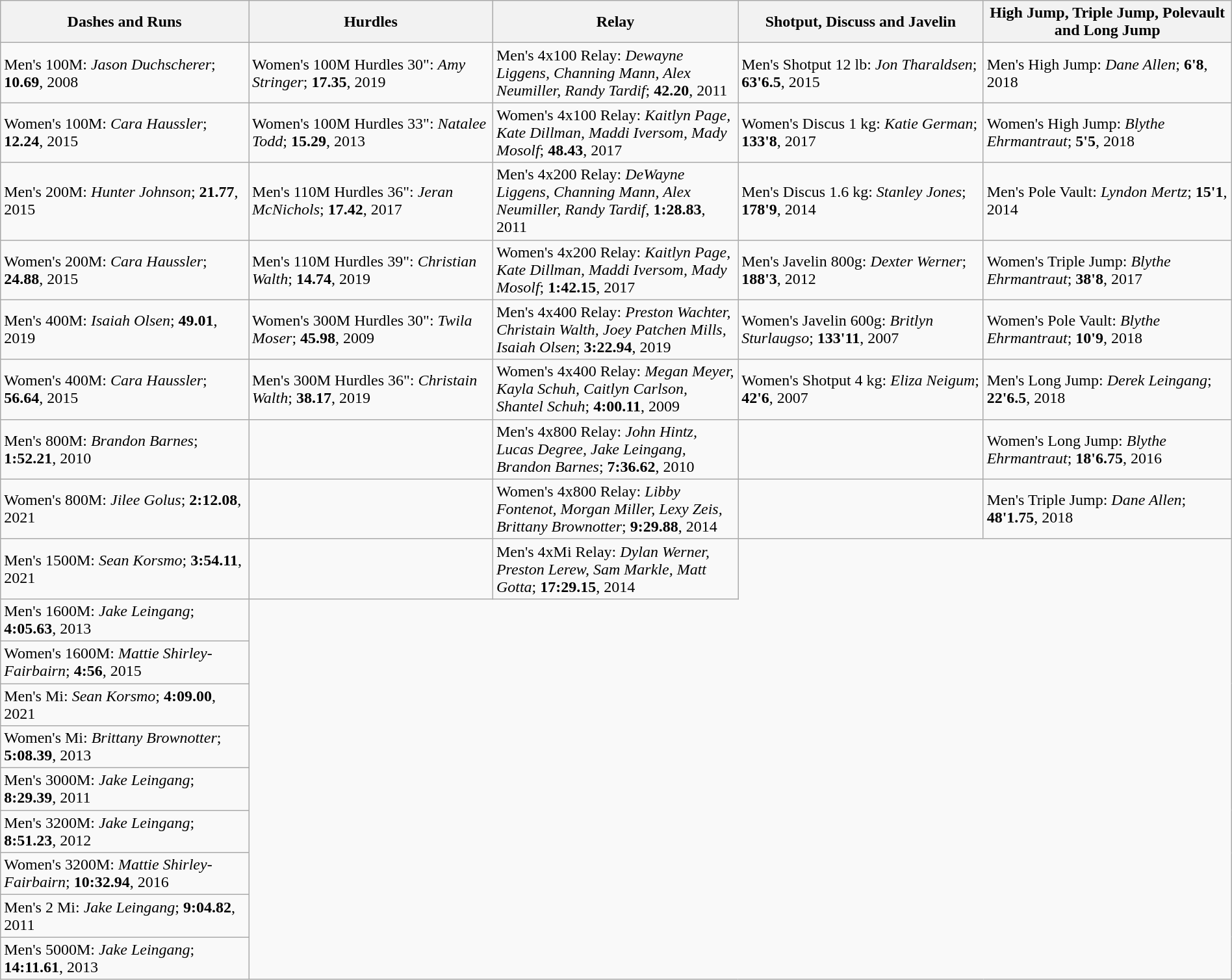<table class="wikitable collapsible collapsed" style="text-align: left;margin:0px;">
<tr>
<th style="width:20em;">Dashes and Runs</th>
<th style="width:20em;">Hurdles</th>
<th style="width:20em;">Relay</th>
<th style="width:20em;">Shotput, Discuss and Javelin</th>
<th style="width:20em;">High Jump, Triple Jump, Polevault and Long Jump</th>
</tr>
<tr>
<td>Men's 100M: <em>Jason Duchscherer</em>; <strong>10.69</strong>, 2008</td>
<td>Women's 100M Hurdles 30": <em>Amy Stringer</em>; <strong>17.35</strong>, 2019</td>
<td>Men's 4x100 Relay: <em>Dewayne Liggens, Channing Mann, Alex Neumiller, Randy Tardif</em>; <strong>42.20</strong>, 2011</td>
<td>Men's Shotput 12 lb: <em>Jon Tharaldsen</em>; <strong>63'6.5</strong>, 2015</td>
<td>Men's High Jump: <em>Dane Allen</em>; <strong>6'8</strong>, 2018</td>
</tr>
<tr>
<td>Women's 100M: <em>Cara Haussler</em>; <strong>12.24</strong>, 2015</td>
<td>Women's 100M Hurdles 33": <em>Natalee Todd</em>; <strong>15.29</strong>, 2013</td>
<td>Women's 4x100 Relay: <em>Kaitlyn Page, Kate Dillman, Maddi Iversom, Mady Mosolf</em>; <strong>48.43</strong>, 2017</td>
<td>Women's Discus 1 kg: <em>Katie German</em>; <strong>133'8</strong>, 2017</td>
<td>Women's High Jump: <em>Blythe Ehrmantraut</em>; <strong>5'5</strong>, 2018</td>
</tr>
<tr>
<td>Men's 200M: <em>Hunter Johnson</em>; <strong>21.77</strong>, 2015</td>
<td>Men's 110M Hurdles 36": <em>Jeran McNichols</em>; <strong>17.42</strong>, 2017</td>
<td>Men's 4x200 Relay: <em>DeWayne Liggens, Channing Mann, Alex Neumiller, Randy Tardif</em>, <strong>1:28.83</strong>, 2011</td>
<td>Men's Discus 1.6 kg: <em>Stanley Jones</em>; <strong>178'9</strong>, 2014</td>
<td>Men's Pole Vault: <em>Lyndon Mertz</em>; <strong>15'1</strong>, 2014</td>
</tr>
<tr>
<td>Women's 200M: <em>Cara Haussler</em>; <strong>24.88</strong>, 2015</td>
<td>Men's 110M Hurdles 39": <em>Christian Walth</em>; <strong>14.74</strong>, 2019</td>
<td>Women's 4x200 Relay: <em>Kaitlyn Page, Kate Dillman, Maddi Iversom, Mady Mosolf</em>; <strong>1:42.15</strong>, 2017</td>
<td>Men's Javelin 800g: <em>Dexter Werner</em>; <strong>188'3</strong>, 2012</td>
<td>Women's Triple Jump: <em>Blythe Ehrmantraut</em>; <strong>38'8</strong>, 2017</td>
</tr>
<tr>
<td>Men's 400M: <em>Isaiah Olsen</em>; <strong>49.01</strong>, 2019</td>
<td>Women's 300M Hurdles 30": <em>Twila Moser</em>; <strong>45.98</strong>, 2009</td>
<td>Men's 4x400 Relay: <em>Preston Wachter, Christain Walth, Joey Patchen Mills, Isaiah Olsen</em>; <strong>3:22.94</strong>, 2019</td>
<td>Women's Javelin 600g: <em>Britlyn Sturlaugso</em>; <strong>133'11</strong>, 2007</td>
<td>Women's Pole Vault: <em>Blythe Ehrmantraut</em>; <strong>10'9</strong>, 2018</td>
</tr>
<tr>
<td>Women's 400M: <em>Cara Haussler</em>; <strong>56.64</strong>, 2015</td>
<td>Men's 300M Hurdles 36": <em>Christain Walth</em>; <strong>38.17</strong>, 2019</td>
<td>Women's 4x400 Relay: <em>Megan Meyer, Kayla Schuh, Caitlyn Carlson, Shantel Schuh</em>; <strong>4:00.11</strong>, 2009</td>
<td>Women's Shotput 4 kg: <em>Eliza Neigum</em>; <strong>42'6</strong>, 2007</td>
<td>Men's Long Jump: <em>Derek Leingang</em>; <strong>22'6.5</strong>, 2018</td>
</tr>
<tr>
<td>Men's 800M: <em>Brandon Barnes</em>; <strong>1:52.21</strong>, 2010</td>
<td></td>
<td>Men's 4x800 Relay: <em>John Hintz, Lucas Degree, Jake Leingang, Brandon Barnes</em>; <strong>7:36.62</strong>, 2010</td>
<td></td>
<td>Women's Long Jump: <em>Blythe Ehrmantraut</em>; <strong>18'6.75</strong>, 2016</td>
</tr>
<tr>
<td>Women's 800M: <em>Jilee Golus</em>; <strong>2:12.08</strong>, 2021</td>
<td></td>
<td>Women's 4x800 Relay: <em>Libby Fontenot, Morgan Miller, Lexy Zeis, Brittany Brownotter</em>; <strong>9:29.88</strong>, 2014</td>
<td></td>
<td>Men's Triple Jump: <em>Dane Allen</em>; <strong>48'1.75</strong>, 2018</td>
</tr>
<tr>
<td>Men's 1500M: <em>Sean Korsmo</em>; <strong>3:54.11</strong>, 2021</td>
<td></td>
<td>Men's 4xMi Relay: <em>Dylan Werner, Preston Lerew, Sam Markle, Matt Gotta</em>; <strong>17:29.15</strong>, 2014</td>
</tr>
<tr>
<td>Men's 1600M: <em>Jake Leingang</em>; <strong>4:05.63</strong>, 2013</td>
</tr>
<tr>
<td>Women's 1600M: <em>Mattie Shirley-Fairbairn</em>; <strong>4:56</strong>, 2015</td>
</tr>
<tr>
<td>Men's Mi: <em>Sean Korsmo</em>; <strong>4:09.00</strong>, 2021</td>
</tr>
<tr>
<td>Women's Mi: <em>Brittany Brownotter</em>; <strong>5:08.39</strong>, 2013</td>
</tr>
<tr>
<td>Men's 3000M: <em>Jake Leingang</em>; <strong>8:29.39</strong>, 2011</td>
</tr>
<tr>
<td>Men's 3200M: <em>Jake Leingang</em>; <strong>8:51.23</strong>, 2012</td>
</tr>
<tr>
<td>Women's 3200M: <em>Mattie Shirley-Fairbairn</em>; <strong>10:32.94</strong>, 2016</td>
</tr>
<tr>
<td>Men's 2 Mi: <em>Jake Leingang</em>; <strong>9:04.82</strong>, 2011</td>
</tr>
<tr>
<td>Men's 5000M: <em>Jake Leingang</em>; <strong>14:11.61</strong>, 2013</td>
</tr>
</table>
